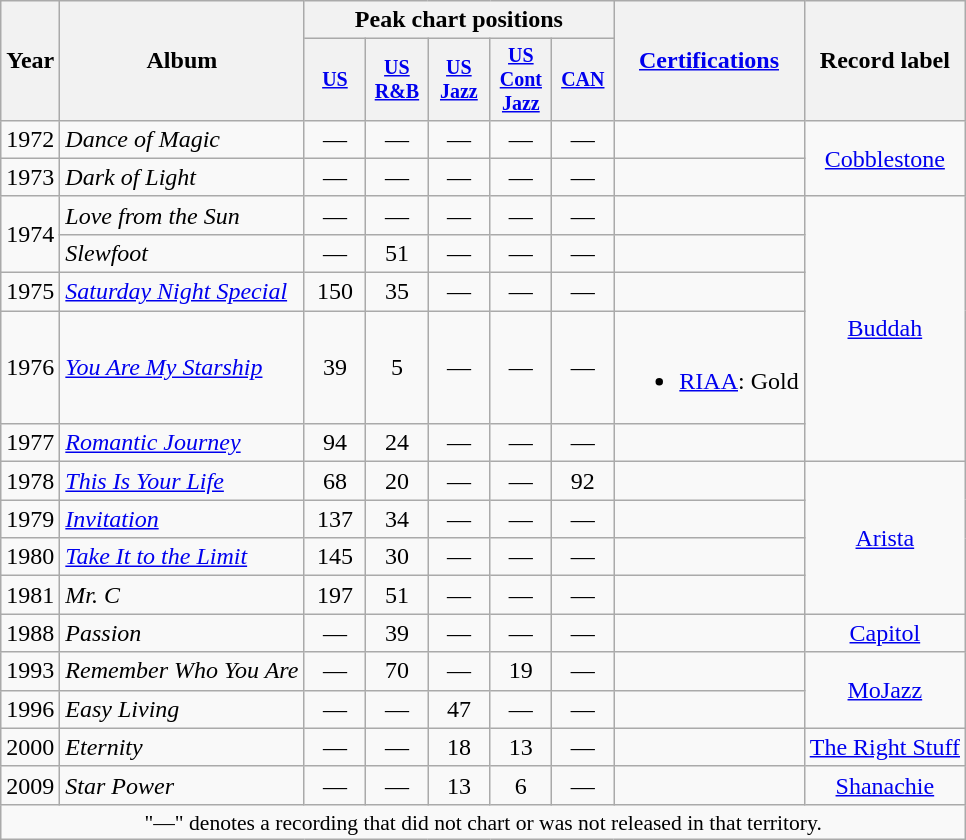<table class="wikitable" style="text-align:center;">
<tr>
<th rowspan="2">Year</th>
<th rowspan="2">Album</th>
<th colspan="5">Peak chart positions</th>
<th rowspan="2"><a href='#'>Certifications</a></th>
<th rowspan="2">Record label</th>
</tr>
<tr style="font-size:smaller;">
<th width="35"><a href='#'>US</a><br></th>
<th width="35"><a href='#'>US<br>R&B</a><br></th>
<th width="35"><a href='#'>US<br>Jazz</a><br></th>
<th width="35"><a href='#'>US<br>Cont Jazz</a><br></th>
<th width="35"><a href='#'>CAN</a><br></th>
</tr>
<tr>
<td>1972</td>
<td align="left"><em>Dance of Magic</em></td>
<td>—</td>
<td>—</td>
<td>—</td>
<td>—</td>
<td>—</td>
<td align="left"></td>
<td rowspan="2"><a href='#'>Cobblestone</a></td>
</tr>
<tr>
<td>1973</td>
<td align="left"><em>Dark of Light</em></td>
<td>—</td>
<td>—</td>
<td>—</td>
<td>—</td>
<td>—</td>
<td align="left"></td>
</tr>
<tr>
<td rowspan="2">1974</td>
<td align="left"><em>Love from the Sun</em></td>
<td>—</td>
<td>—</td>
<td>—</td>
<td>—</td>
<td>—</td>
<td align="left"></td>
<td rowspan="5"><a href='#'>Buddah</a></td>
</tr>
<tr>
<td align="left"><em>Slewfoot</em></td>
<td>—</td>
<td>51</td>
<td>—</td>
<td>—</td>
<td>—</td>
<td align="left"></td>
</tr>
<tr>
<td>1975</td>
<td align="left"><em><a href='#'>Saturday Night Special</a></em></td>
<td>150</td>
<td>35</td>
<td>—</td>
<td>—</td>
<td>—</td>
<td align="left"></td>
</tr>
<tr>
<td>1976</td>
<td align="left"><em><a href='#'>You Are My Starship</a></em></td>
<td>39</td>
<td>5</td>
<td>—</td>
<td>—</td>
<td>—</td>
<td align="left"><br><ul><li><a href='#'>RIAA</a>: Gold</li></ul></td>
</tr>
<tr>
<td>1977</td>
<td align="left"><em><a href='#'>Romantic Journey</a></em></td>
<td>94</td>
<td>24</td>
<td>—</td>
<td>—</td>
<td>—</td>
<td align="left"></td>
</tr>
<tr>
<td>1978</td>
<td align="left"><em><a href='#'>This Is Your Life</a></em></td>
<td>68</td>
<td>20</td>
<td>—</td>
<td>—</td>
<td>92</td>
<td align="left"></td>
<td rowspan="4"><a href='#'>Arista</a></td>
</tr>
<tr>
<td>1979</td>
<td align="left"><em><a href='#'>Invitation</a></em></td>
<td>137</td>
<td>34</td>
<td>—</td>
<td>—</td>
<td>—</td>
<td align="left"></td>
</tr>
<tr>
<td>1980</td>
<td align="left"><em><a href='#'>Take It to the Limit</a></em></td>
<td>145</td>
<td>30</td>
<td>—</td>
<td>—</td>
<td>—</td>
<td align="left"></td>
</tr>
<tr>
<td>1981</td>
<td align="left"><em>Mr. C</em></td>
<td>197</td>
<td>51</td>
<td>—</td>
<td>—</td>
<td>—</td>
<td align="left"></td>
</tr>
<tr>
<td>1988</td>
<td align="left"><em>Passion</em></td>
<td>—</td>
<td>39</td>
<td>—</td>
<td>—</td>
<td>—</td>
<td align="left"></td>
<td rowspan="1"><a href='#'>Capitol</a></td>
</tr>
<tr>
<td>1993</td>
<td align="left"><em>Remember Who You Are</em></td>
<td>—</td>
<td>70</td>
<td>—</td>
<td>19</td>
<td>—</td>
<td align="left"></td>
<td rowspan="2"><a href='#'>MoJazz</a></td>
</tr>
<tr>
<td>1996</td>
<td align="left"><em>Easy Living</em></td>
<td>—</td>
<td>—</td>
<td>47</td>
<td>—</td>
<td>—</td>
<td align="left"></td>
</tr>
<tr>
<td>2000</td>
<td align="left"><em>Eternity</em></td>
<td>—</td>
<td>—</td>
<td>18</td>
<td>13</td>
<td>—</td>
<td align="left"></td>
<td rowspan="1"><a href='#'>The Right Stuff</a></td>
</tr>
<tr>
<td>2009</td>
<td align="left"><em>Star Power</em></td>
<td>—</td>
<td>—</td>
<td>13</td>
<td>6</td>
<td>—</td>
<td align="left"></td>
<td rowspan="1"><a href='#'>Shanachie</a></td>
</tr>
<tr>
<td colspan="18" style="font-size:90%">"—" denotes a recording that did not chart or was not released in that territory.</td>
</tr>
</table>
